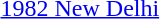<table>
<tr>
<td><a href='#'>1982 New Delhi</a></td>
<td></td>
<td></td>
<td></td>
</tr>
</table>
